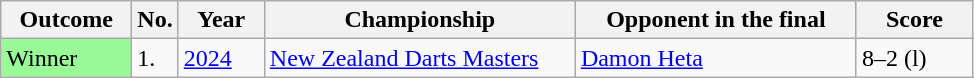<table class=" sortable wikitable">
<tr>
<th style="width:80px;">Outcome</th>
<th style="width:20px;">No.</th>
<th style="width:50px;">Year</th>
<th style="width:200px;">Championship</th>
<th style="width:180px;">Opponent in the final</th>
<th style="width:70px;">Score</th>
</tr>
<tr>
<td style="background:#98FB98">Winner</td>
<td>1.</td>
<td><a href='#'>2024</a></td>
<td><a href='#'>New Zealand Darts Masters</a></td>
<td> <a href='#'>Damon Heta</a></td>
<td>8–2 (l)</td>
</tr>
</table>
